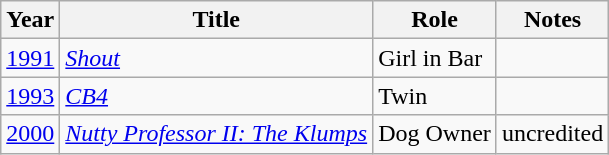<table class="wikitable sortable plainrowheaders">
<tr>
<th>Year</th>
<th>Title</th>
<th>Role</th>
<th class="unsortable">Notes</th>
</tr>
<tr>
<td><a href='#'>1991</a></td>
<td><em><a href='#'>Shout</a></em></td>
<td>Girl in Bar</td>
<td></td>
</tr>
<tr>
<td><a href='#'>1993</a></td>
<td><em><a href='#'>CB4</a></em></td>
<td>Twin</td>
<td></td>
</tr>
<tr>
<td><a href='#'>2000</a></td>
<td><em><a href='#'>Nutty Professor II: The Klumps</a></em></td>
<td>Dog Owner</td>
<td>uncredited</td>
</tr>
</table>
